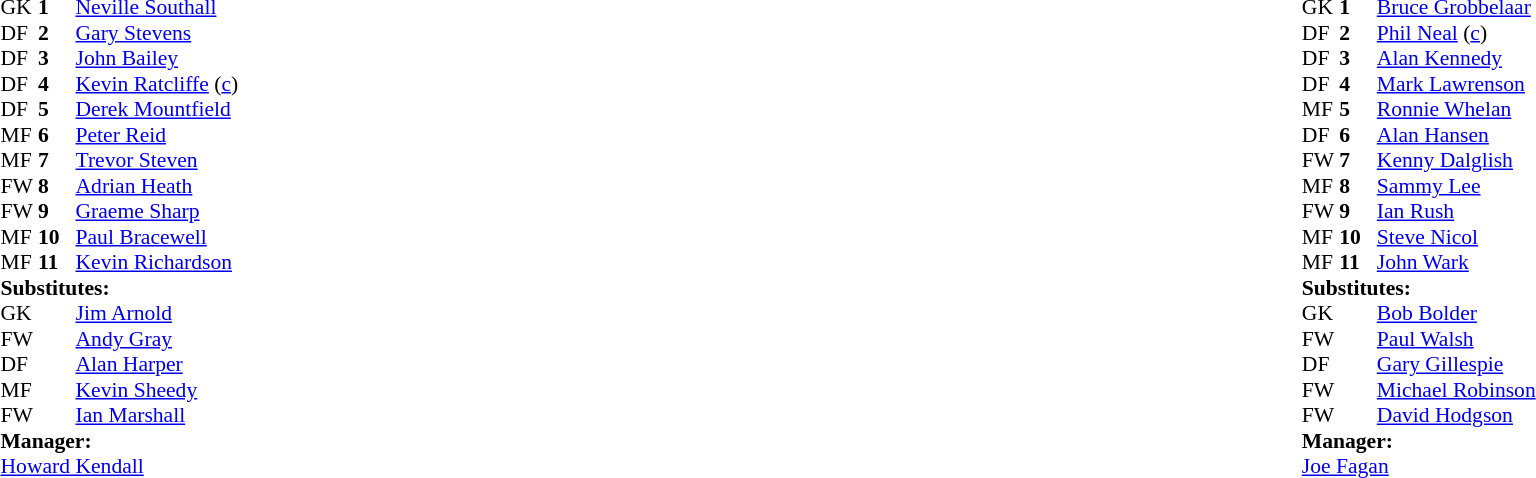<table width="100%">
<tr>
<td valign="top" width="50%"><br><table style="font-size: 90%" cellspacing="0" cellpadding="0">
<tr>
<td colspan="4"></td>
</tr>
<tr>
<th width=25></th>
<th width=25></th>
</tr>
<tr>
<td>GK</td>
<td><strong>1</strong></td>
<td> <a href='#'>Neville Southall</a></td>
</tr>
<tr>
<td>DF</td>
<td><strong>2</strong></td>
<td> <a href='#'>Gary Stevens</a></td>
</tr>
<tr>
<td>DF</td>
<td><strong>3</strong></td>
<td> <a href='#'>John Bailey</a></td>
</tr>
<tr>
<td>DF</td>
<td><strong>4</strong></td>
<td> <a href='#'>Kevin Ratcliffe</a> (<a href='#'>c</a>)</td>
</tr>
<tr>
<td>DF</td>
<td><strong>5</strong></td>
<td> <a href='#'>Derek Mountfield</a></td>
</tr>
<tr>
<td>MF</td>
<td><strong>6</strong></td>
<td> <a href='#'>Peter Reid</a></td>
</tr>
<tr>
<td>MF</td>
<td><strong>7</strong></td>
<td> <a href='#'>Trevor Steven</a></td>
</tr>
<tr>
<td>FW</td>
<td><strong>8</strong></td>
<td> <a href='#'>Adrian Heath</a></td>
</tr>
<tr>
<td>FW</td>
<td><strong>9</strong></td>
<td> <a href='#'>Graeme Sharp</a></td>
</tr>
<tr>
<td>MF</td>
<td><strong>10</strong></td>
<td> <a href='#'>Paul Bracewell</a></td>
</tr>
<tr>
<td>MF</td>
<td><strong>11</strong></td>
<td> <a href='#'>Kevin Richardson</a></td>
</tr>
<tr>
<td colspan=3><strong>Substitutes:</strong></td>
</tr>
<tr>
<td>GK</td>
<td></td>
<td> <a href='#'>Jim Arnold</a></td>
<td></td>
<td></td>
</tr>
<tr>
<td>FW</td>
<td></td>
<td> <a href='#'>Andy Gray</a></td>
<td></td>
<td></td>
</tr>
<tr>
<td>DF</td>
<td></td>
<td> <a href='#'>Alan Harper</a></td>
<td></td>
<td></td>
</tr>
<tr>
<td>MF</td>
<td></td>
<td> <a href='#'>Kevin Sheedy</a></td>
<td></td>
<td></td>
</tr>
<tr>
<td>FW</td>
<td></td>
<td> <a href='#'>Ian Marshall</a></td>
<td></td>
<td></td>
</tr>
<tr>
<td colspan=3><strong>Manager:</strong></td>
</tr>
<tr>
<td colspan=4> <a href='#'>Howard Kendall</a></td>
</tr>
</table>
</td>
<td valign="top"></td>
<td valign="top" width="50%"><br><table style="font-size: 90%" cellspacing="0" cellpadding="0" align=center>
<tr>
<td colspan="4"></td>
</tr>
<tr>
<th width=25></th>
<th width=25></th>
</tr>
<tr>
<td>GK</td>
<td><strong>1</strong></td>
<td> <a href='#'>Bruce Grobbelaar</a></td>
</tr>
<tr>
<td>DF</td>
<td><strong>2</strong></td>
<td> <a href='#'>Phil Neal</a> (<a href='#'>c</a>)</td>
</tr>
<tr>
<td>DF</td>
<td><strong>3</strong></td>
<td> <a href='#'>Alan Kennedy</a></td>
</tr>
<tr>
<td>DF</td>
<td><strong>4</strong></td>
<td> <a href='#'>Mark Lawrenson</a></td>
</tr>
<tr>
<td>MF</td>
<td><strong>5</strong></td>
<td> <a href='#'>Ronnie Whelan</a></td>
</tr>
<tr>
<td>DF</td>
<td><strong>6</strong></td>
<td> <a href='#'>Alan Hansen</a></td>
</tr>
<tr>
<td>FW</td>
<td><strong>7</strong></td>
<td> <a href='#'>Kenny Dalglish</a></td>
</tr>
<tr>
<td>MF</td>
<td><strong>8</strong></td>
<td> <a href='#'>Sammy Lee</a></td>
<td></td>
<td></td>
</tr>
<tr>
<td>FW</td>
<td><strong>9</strong></td>
<td> <a href='#'>Ian Rush</a></td>
</tr>
<tr>
<td>MF</td>
<td><strong>10</strong></td>
<td> <a href='#'>Steve Nicol</a></td>
</tr>
<tr>
<td>MF</td>
<td><strong>11</strong></td>
<td> <a href='#'>John Wark</a></td>
</tr>
<tr>
<td colspan=3><strong>Substitutes:</strong></td>
</tr>
<tr>
<td>GK</td>
<td></td>
<td> <a href='#'>Bob Bolder</a></td>
<td></td>
<td></td>
</tr>
<tr>
<td>FW</td>
<td></td>
<td> <a href='#'>Paul Walsh</a></td>
<td></td>
<td></td>
</tr>
<tr>
<td>DF</td>
<td></td>
<td> <a href='#'>Gary Gillespie</a></td>
<td></td>
<td></td>
</tr>
<tr>
<td>FW</td>
<td></td>
<td> <a href='#'>Michael Robinson</a></td>
<td></td>
<td></td>
</tr>
<tr>
<td>FW</td>
<td></td>
<td> <a href='#'>David Hodgson</a></td>
<td></td>
<td></td>
</tr>
<tr>
<td colspan=3><strong>Manager:</strong></td>
</tr>
<tr>
<td colspan=4> <a href='#'>Joe Fagan</a></td>
</tr>
</table>
</td>
</tr>
</table>
